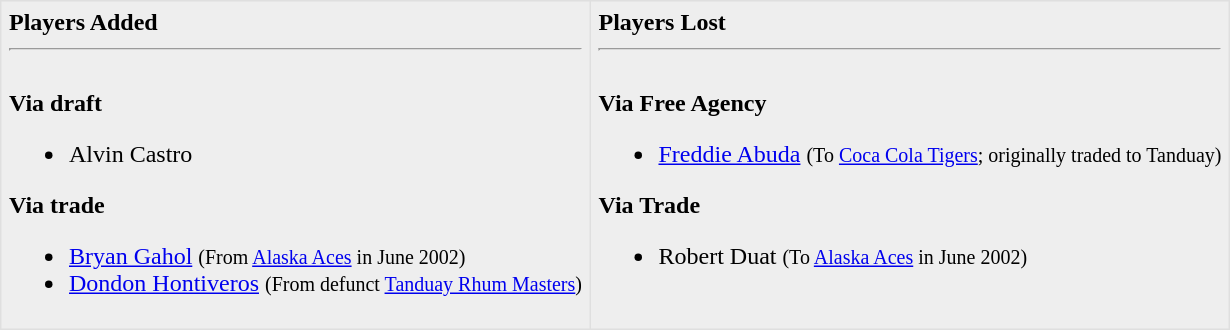<table border=1 style="border-collapse:collapse; background-color:#eeeeee" bordercolor="#DFDFDF" cellpadding="5">
<tr>
<td valign="top"><strong>Players Added</strong> <hr><br><strong>Via draft</strong><ul><li>Alvin Castro</li></ul><strong>Via trade</strong><ul><li><a href='#'>Bryan Gahol</a> <small>(From <a href='#'>Alaska Aces</a> in June 2002)</small></li><li><a href='#'>Dondon Hontiveros</a> <small>(From defunct <a href='#'>Tanduay Rhum Masters</a>)</small></li></ul></td>
<td valign="top"><strong>Players Lost</strong> <hr><br><strong>Via Free Agency</strong><ul><li><a href='#'>Freddie Abuda</a> <small>(To <a href='#'>Coca Cola Tigers</a>; originally traded to Tanduay)</small></li></ul><strong>Via Trade</strong><ul><li>Robert Duat <small>(To <a href='#'>Alaska Aces</a> in June 2002)</small></li></ul></td>
</tr>
</table>
